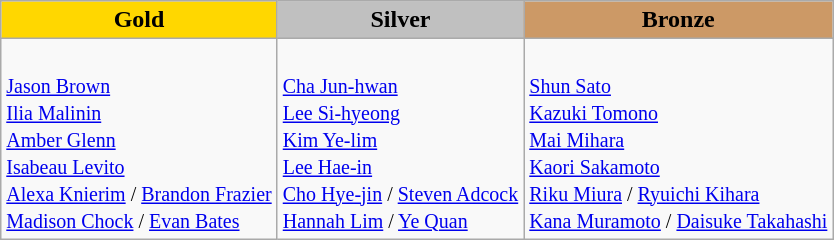<table class="wikitable">
<tr>
<td align="center" bgcolor="gold"><strong>Gold</strong></td>
<td align="center" bgcolor="silver"><strong>Silver</strong></td>
<td align="center" bgcolor="CC9966"><strong>Bronze</strong></td>
</tr>
<tr>
<td><br><small><a href='#'>Jason Brown</a><br><a href='#'>Ilia Malinin</a><br><a href='#'>Amber Glenn</a><br><a href='#'>Isabeau Levito</a><br><a href='#'>Alexa Knierim</a> / <a href='#'>Brandon Frazier</a><br><a href='#'>Madison Chock</a> / <a href='#'>Evan Bates</a></small></td>
<td><br><small><a href='#'>Cha Jun-hwan</a><br><a href='#'>Lee Si-hyeong</a><br><a href='#'>Kim Ye-lim</a><br><a href='#'>Lee Hae-in</a><br><a href='#'>Cho Hye-jin</a> / <a href='#'>Steven Adcock</a><br><a href='#'>Hannah Lim</a> / <a href='#'>Ye Quan</a></small></td>
<td><br><small><a href='#'>Shun Sato</a><br><a href='#'>Kazuki Tomono</a><br><a href='#'>Mai Mihara</a><br><a href='#'>Kaori Sakamoto</a><br><a href='#'>Riku Miura</a> / <a href='#'>Ryuichi Kihara</a><br><a href='#'>Kana Muramoto</a> / <a href='#'>Daisuke Takahashi</a></small></td>
</tr>
</table>
